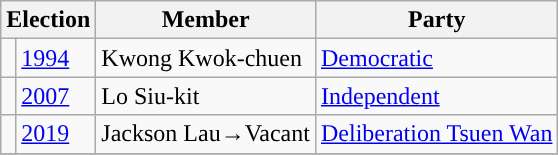<table class="wikitable">
<tr>
<th colspan="2">Election</th>
<th>Member</th>
<th>Party</th>
</tr>
<tr>
<td style="background-color: "></td>
<td><a href='#'>1994</a></td>
<td>Kwong Kwok-chuen</td>
<td><a href='#'>Democratic</a></td>
</tr>
<tr>
<td style="background-color: "></td>
<td><a href='#'>2007</a></td>
<td>Lo Siu-kit</td>
<td><a href='#'>Independent</a></td>
</tr>
<tr>
<td style="background-color: "></td>
<td><a href='#'>2019</a></td>
<td>Jackson Lau→Vacant</td>
<td><a href='#'>Deliberation Tsuen Wan</a></td>
</tr>
<tr>
</tr>
</table>
